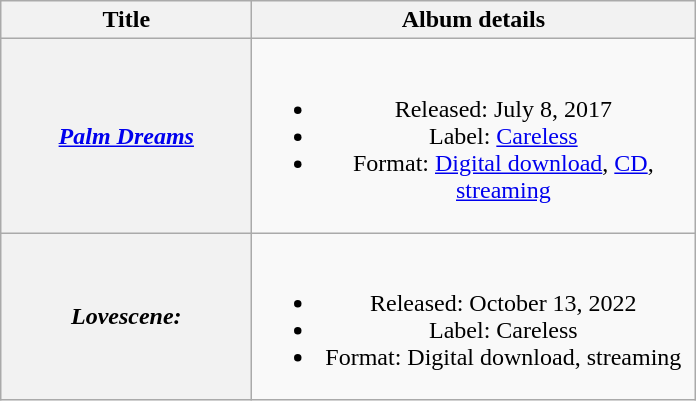<table class="wikitable plainrowheaders" style="text-align:center;">
<tr>
<th scope="col" style="width:10em;">Title</th>
<th scope="col" style="width:18em;">Album details</th>
</tr>
<tr>
<th scope="row"><em><a href='#'>Palm Dreams</a></em></th>
<td><br><ul><li>Released: July 8, 2017 </li><li>Label: <a href='#'>Careless</a></li><li>Format: <a href='#'>Digital download</a>, <a href='#'>CD</a>, <a href='#'>streaming</a></li></ul></td>
</tr>
<tr>
<th scope="row"><em>Lovescene:</em></th>
<td><br><ul><li>Released: October 13, 2022 </li><li>Label: Careless</li><li>Format: Digital download, streaming</li></ul></td>
</tr>
</table>
